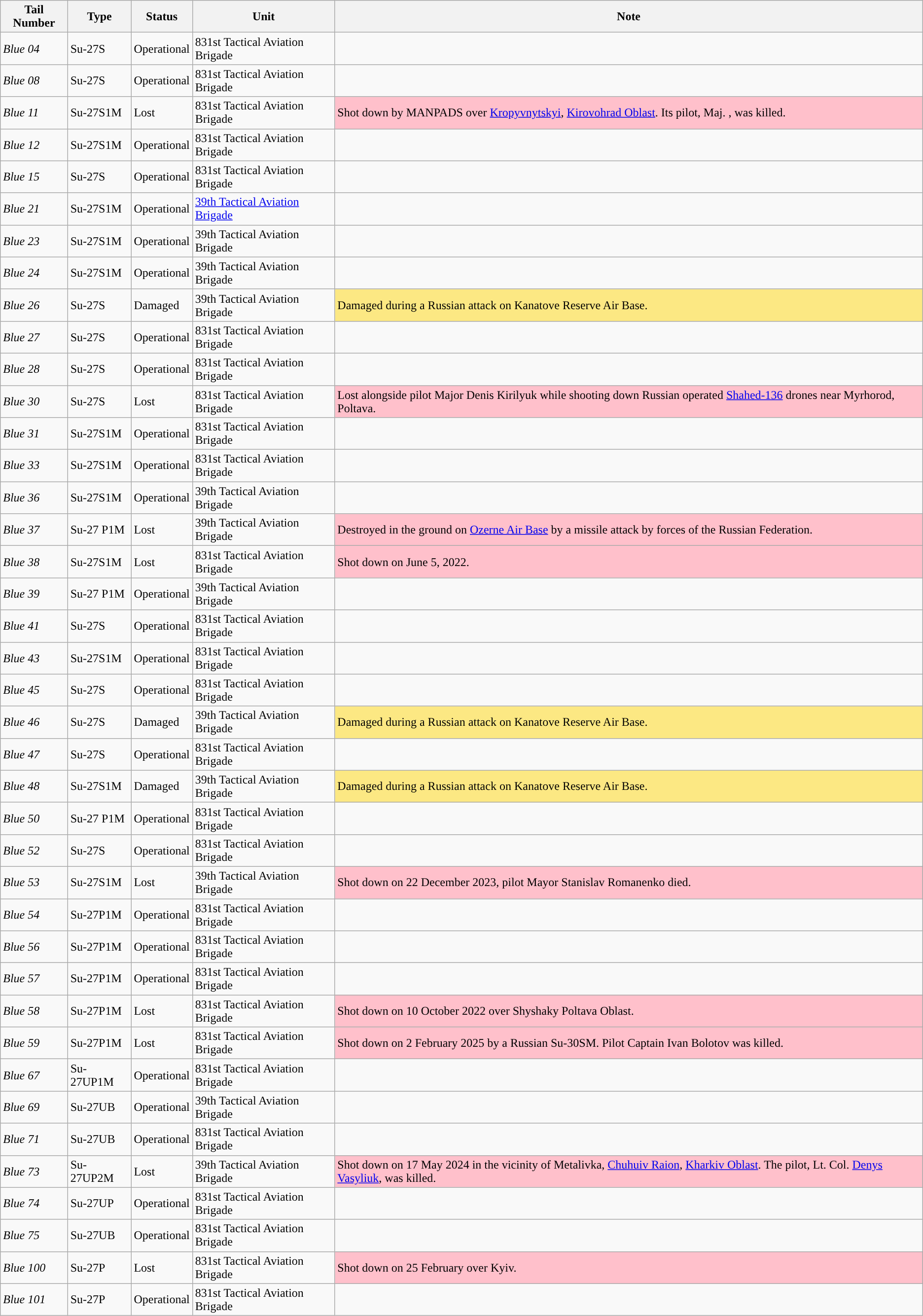<table class="wikitable">
<tr>
<th>Tail Number</th>
<th>Type</th>
<th>Status</th>
<th>Unit</th>
<th>Note</th>
</tr>
<tr>
<td><em>Blue 04</em></td>
<td>Su-27S</td>
<td>Operational</td>
<td>831st Tactical Aviation Brigade</td>
<td></td>
</tr>
<tr>
<td><em>Blue 08</em></td>
<td>Su-27S</td>
<td>Operational</td>
<td>831st Tactical Aviation Brigade</td>
<td></td>
</tr>
<tr>
<td><em>Blue 11</em></td>
<td>Su-27S1M</td>
<td>Lost</td>
<td>831st Tactical Aviation Brigade</td>
<td style="background:#FFC0CB;">Shot down by MANPADS over <a href='#'>Kropyvnytskyi</a>, <a href='#'>Kirovohrad Oblast</a>. Its pilot, Maj. , was killed.</td>
</tr>
<tr>
<td><em>Blue 12</em></td>
<td>Su-27S1M</td>
<td>Operational</td>
<td>831st Tactical Aviation Brigade</td>
<td></td>
</tr>
<tr>
<td><em>Blue 15</em></td>
<td>Su-27S</td>
<td>Operational</td>
<td>831st Tactical Aviation Brigade</td>
<td></td>
</tr>
<tr>
<td><em>Blue 21</em></td>
<td>Su-27S1M</td>
<td>Operational</td>
<td><a href='#'>39th Tactical Aviation Brigade</a></td>
<td></td>
</tr>
<tr>
<td><em>Blue 23</em></td>
<td>Su-27S1M</td>
<td>Operational</td>
<td>39th Tactical Aviation Brigade</td>
<td></td>
</tr>
<tr>
<td><em>Blue 24</em></td>
<td>Su-27S1M</td>
<td>Operational</td>
<td>39th Tactical Aviation Brigade</td>
<td></td>
</tr>
<tr>
<td><em>Blue 26</em></td>
<td>Su-27S</td>
<td>Damaged</td>
<td>39th Tactical Aviation Brigade</td>
<td style="background:#FCE883">Damaged during a Russian attack on Kanatove Reserve Air Base.</td>
</tr>
<tr>
<td><em>Blue 27</em></td>
<td>Su-27S</td>
<td>Operational</td>
<td>831st Tactical Aviation Brigade</td>
<td></td>
</tr>
<tr>
<td><em>Blue 28</em></td>
<td>Su-27S</td>
<td>Operational</td>
<td>831st Tactical Aviation Brigade</td>
<td></td>
</tr>
<tr>
<td><em>Blue 30</em></td>
<td>Su-27S</td>
<td>Lost</td>
<td>831st Tactical Aviation Brigade</td>
<td style="background:#FFC0CB;">Lost alongside pilot Major Denis Kirilyuk while shooting down Russian operated <a href='#'>Shahed-136</a> drones near Myrhorod, Poltava.</td>
</tr>
<tr>
<td><em>Blue 31</em></td>
<td>Su-27S1M</td>
<td>Operational</td>
<td>831st Tactical Aviation Brigade</td>
<td></td>
</tr>
<tr>
<td><em>Blue 33</em></td>
<td>Su-27S1M</td>
<td>Operational</td>
<td>831st Tactical Aviation Brigade</td>
<td></td>
</tr>
<tr>
<td><em>Blue 36</em></td>
<td>Su-27S1M</td>
<td>Operational</td>
<td>39th Tactical Aviation Brigade</td>
<td></td>
</tr>
<tr>
<td><em>Blue 37</em></td>
<td>Su-27 P1M</td>
<td>Lost</td>
<td>39th Tactical Aviation Brigade</td>
<td style="background:#FFC0CB;">Destroyed in the ground on <a href='#'>Ozerne Air Base</a> by a missile attack by forces of the Russian Federation.</td>
</tr>
<tr>
<td><em>Blue 38</em></td>
<td>Su-27S1M</td>
<td>Lost</td>
<td>831st Tactical Aviation Brigade</td>
<td style="background:#FFC0CB;">Shot down on June 5, 2022.</td>
</tr>
<tr>
<td><em>Blue 39</em></td>
<td>Su-27 P1M</td>
<td>Operational</td>
<td>39th Tactical Aviation Brigade</td>
<td></td>
</tr>
<tr>
<td><em>Blue 41</em></td>
<td>Su-27S</td>
<td>Operational</td>
<td>831st Tactical Aviation Brigade</td>
<td></td>
</tr>
<tr>
<td><em>Blue 43</em></td>
<td>Su-27S1M</td>
<td>Operational</td>
<td>831st Tactical Aviation Brigade</td>
<td></td>
</tr>
<tr>
<td><em>Blue 45</em></td>
<td>Su-27S</td>
<td>Operational</td>
<td>831st Tactical Aviation Brigade</td>
<td></td>
</tr>
<tr>
<td><em>Blue 46</em></td>
<td>Su-27S</td>
<td>Damaged</td>
<td>39th Tactical Aviation Brigade</td>
<td style="background:#FCE883">Damaged during a Russian attack on Kanatove Reserve Air Base.</td>
</tr>
<tr>
<td><em>Blue 47</em></td>
<td>Su-27S</td>
<td>Operational</td>
<td>831st Tactical Aviation Brigade</td>
<td></td>
</tr>
<tr>
<td><em>Blue 48</em></td>
<td>Su-27S1M</td>
<td>Damaged</td>
<td>39th Tactical Aviation Brigade</td>
<td style="background:#FCE883">Damaged during a Russian attack on Kanatove Reserve Air Base.</td>
</tr>
<tr>
<td><em>Blue 50</em></td>
<td>Su-27 P1M</td>
<td>Operational</td>
<td>831st Tactical Aviation Brigade</td>
<td></td>
</tr>
<tr>
<td><em>Blue 52</em></td>
<td>Su-27S</td>
<td>Operational</td>
<td>831st Tactical Aviation Brigade</td>
<td></td>
</tr>
<tr>
<td><em>Blue 53</em></td>
<td>Su-27S1M</td>
<td>Lost</td>
<td>39th Tactical Aviation Brigade</td>
<td style="background:#FFC0CB;">Shot down on 22 December 2023, pilot Mayor Stanislav Romanenko died.</td>
</tr>
<tr>
<td><em>Blue 54</em></td>
<td>Su-27P1M</td>
<td>Operational</td>
<td>831st Tactical Aviation Brigade</td>
<td></td>
</tr>
<tr>
<td><em>Blue 56</em></td>
<td>Su-27P1M</td>
<td>Operational</td>
<td>831st Tactical Aviation Brigade</td>
<td></td>
</tr>
<tr>
<td><em>Blue 57</em></td>
<td>Su-27P1M</td>
<td>Operational</td>
<td>831st Tactical Aviation Brigade</td>
<td></td>
</tr>
<tr>
<td><em>Blue 58</em></td>
<td>Su-27P1M</td>
<td>Lost</td>
<td>831st Tactical Aviation Brigade</td>
<td style="background:#FFC0CB;">Shot down on 10 October 2022 over Shyshaky Poltava Oblast.</td>
</tr>
<tr>
<td><em>Blue 59</em></td>
<td>Su-27P1M</td>
<td>Lost</td>
<td>831st Tactical Aviation Brigade</td>
<td style="background:#FFC0CB;">Shot down on 2 February 2025 by a Russian Su-30SM. Pilot Captain Ivan Bolotov was killed.</td>
</tr>
<tr>
<td><em>Blue 67</em></td>
<td>Su-27UP1M</td>
<td>Operational</td>
<td>831st Tactical Aviation Brigade</td>
<td></td>
</tr>
<tr>
<td><em>Blue 69</em></td>
<td>Su-27UB</td>
<td>Operational</td>
<td>39th Tactical Aviation Brigade</td>
<td></td>
</tr>
<tr>
<td><em>Blue 71</em></td>
<td>Su-27UB</td>
<td>Operational</td>
<td>831st Tactical Aviation Brigade</td>
<td></td>
</tr>
<tr>
<td><em>Blue 73</em></td>
<td>Su-27UP2M</td>
<td>Lost</td>
<td>39th Tactical Aviation Brigade</td>
<td style="background:#FFC0CB;">Shot down on 17 May 2024 in the vicinity of Metalivka, <a href='#'>Chuhuiv Raion</a>, <a href='#'>Kharkiv Oblast</a>. The pilot, Lt. Col. <a href='#'>Denys Vasyliuk</a>, was killed.</td>
</tr>
<tr>
<td><em>Blue 74</em></td>
<td>Su-27UP</td>
<td>Operational</td>
<td>831st Tactical Aviation Brigade</td>
<td></td>
</tr>
<tr>
<td><em>Blue 75</em></td>
<td>Su-27UB</td>
<td>Operational</td>
<td>831st Tactical Aviation Brigade</td>
</tr>
<tr>
<td><em>Blue 100</em></td>
<td>Su-27P</td>
<td>Lost</td>
<td>831st Tactical Aviation Brigade</td>
<td style="background:#FFC0CB;">Shot down on 25 February over Kyiv.</td>
</tr>
<tr>
<td><em>Blue 101</em></td>
<td>Su-27P</td>
<td>Operational</td>
<td>831st Tactical Aviation Brigade</td>
<td></td>
</tr>
</table>
